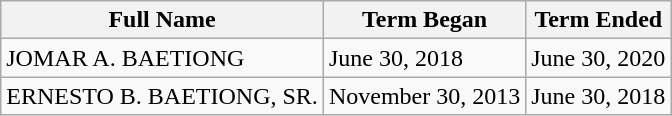<table class=wikitable>
<tr>
<th>Full Name</th>
<th>Term Began</th>
<th>Term Ended</th>
</tr>
<tr>
<td>JOMAR A. BAETIONG</td>
<td>June 30, 2018</td>
<td>June 30, 2020</td>
</tr>
<tr>
<td>ERNESTO B. BAETIONG, SR.</td>
<td>November 30, 2013</td>
<td>June 30, 2018</td>
</tr>
</table>
